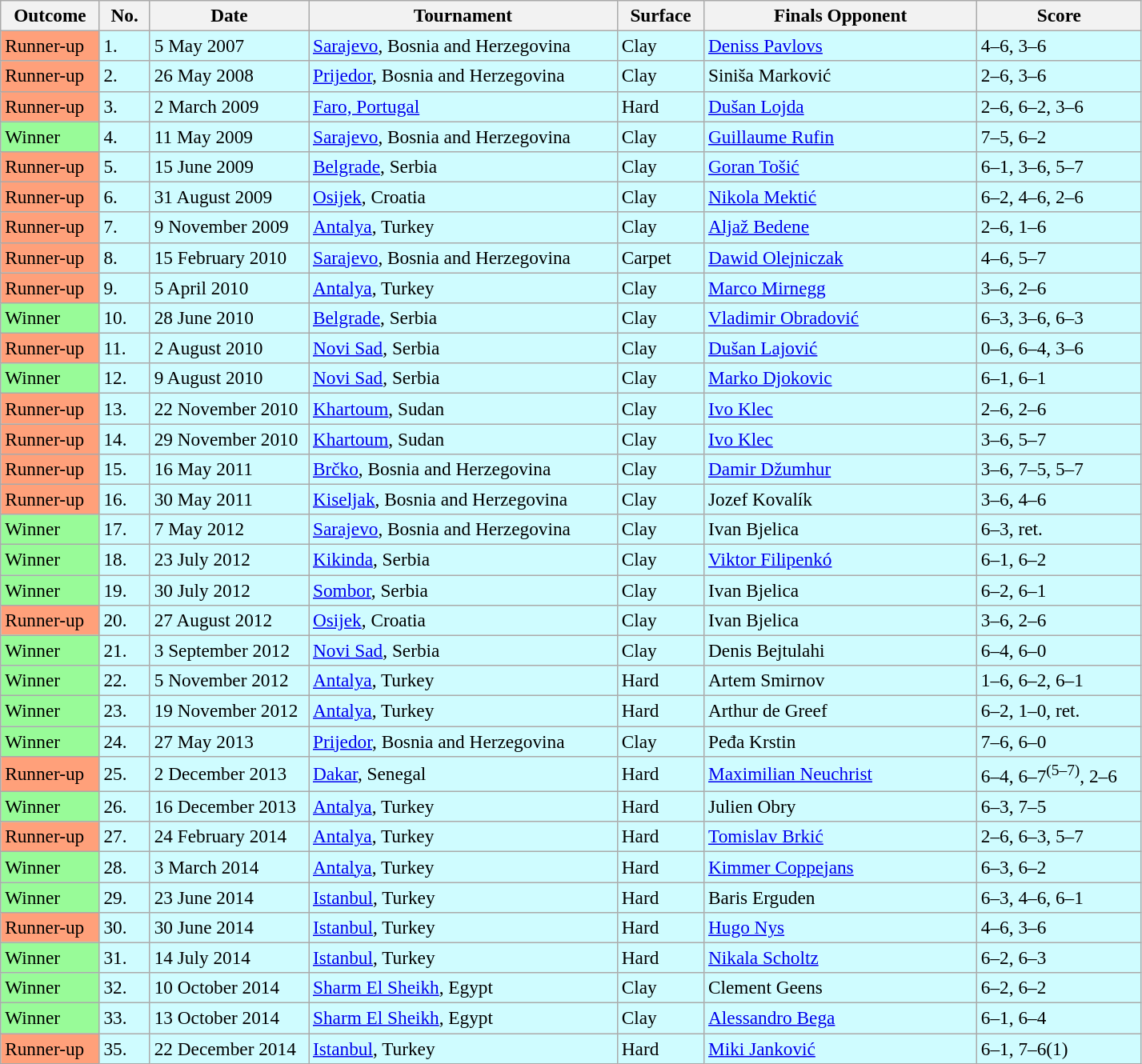<table class=wikitable style=font-size:97%>
<tr>
<th width=75>Outcome</th>
<th width=35>No.</th>
<th width=125>Date</th>
<th width=250>Tournament</th>
<th width=65>Surface</th>
<th width=220>Finals Opponent</th>
<th width=130>Score</th>
</tr>
<tr bgcolor="CFFCFF">
<td bgcolor=#FFA07A>Runner-up</td>
<td>1.</td>
<td>5 May 2007</td>
<td><a href='#'>Sarajevo</a>, Bosnia and Herzegovina</td>
<td>Clay</td>
<td> <a href='#'>Deniss Pavlovs</a></td>
<td>4–6, 3–6</td>
</tr>
<tr bgcolor="CFFCFF">
<td bgcolor=#FFA07A>Runner-up</td>
<td>2.</td>
<td>26 May 2008</td>
<td><a href='#'>Prijedor</a>, Bosnia and Herzegovina</td>
<td>Clay</td>
<td> Siniša Marković</td>
<td>2–6, 3–6</td>
</tr>
<tr bgcolor="CFFCFF">
<td bgcolor=#FFA07A>Runner-up</td>
<td>3.</td>
<td>2 March 2009</td>
<td><a href='#'>Faro, Portugal</a></td>
<td>Hard</td>
<td> <a href='#'>Dušan Lojda</a></td>
<td>2–6, 6–2, 3–6</td>
</tr>
<tr bgcolor="CFFCFF">
<td bgcolor=98FB98>Winner</td>
<td>4.</td>
<td>11 May 2009</td>
<td><a href='#'>Sarajevo</a>, Bosnia and Herzegovina</td>
<td>Clay</td>
<td> <a href='#'>Guillaume Rufin</a></td>
<td>7–5, 6–2</td>
</tr>
<tr bgcolor="CFFCFF">
<td bgcolor=#FFA07A>Runner-up</td>
<td>5.</td>
<td>15 June 2009</td>
<td><a href='#'>Belgrade</a>, Serbia</td>
<td>Clay</td>
<td> <a href='#'>Goran Tošić</a></td>
<td>6–1, 3–6, 5–7</td>
</tr>
<tr bgcolor="CFFCFF">
<td bgcolor=#FFA07A>Runner-up</td>
<td>6.</td>
<td>31 August 2009</td>
<td><a href='#'>Osijek</a>, Croatia</td>
<td>Clay</td>
<td> <a href='#'>Nikola Mektić</a></td>
<td>6–2, 4–6, 2–6</td>
</tr>
<tr bgcolor="CFFCFF">
<td bgcolor=#FFA07A>Runner-up</td>
<td>7.</td>
<td>9 November 2009</td>
<td><a href='#'>Antalya</a>, Turkey</td>
<td>Clay</td>
<td> <a href='#'>Aljaž Bedene</a></td>
<td>2–6, 1–6</td>
</tr>
<tr bgcolor="CFFCFF">
<td bgcolor=#FFA07A>Runner-up</td>
<td>8.</td>
<td>15 February 2010</td>
<td><a href='#'>Sarajevo</a>, Bosnia and Herzegovina</td>
<td>Carpet</td>
<td> <a href='#'>Dawid Olejniczak</a></td>
<td>4–6, 5–7</td>
</tr>
<tr bgcolor="CFFCFF">
<td bgcolor=#FFA07A>Runner-up</td>
<td>9.</td>
<td>5 April 2010</td>
<td><a href='#'>Antalya</a>, Turkey</td>
<td>Clay</td>
<td> <a href='#'>Marco Mirnegg</a></td>
<td>3–6, 2–6</td>
</tr>
<tr bgcolor="CFFCFF">
<td bgcolor=98FB98>Winner</td>
<td>10.</td>
<td>28 June 2010</td>
<td><a href='#'>Belgrade</a>, Serbia</td>
<td>Clay</td>
<td> <a href='#'>Vladimir Obradović</a></td>
<td>6–3, 3–6, 6–3</td>
</tr>
<tr bgcolor="CFFCFF">
<td bgcolor=#FFA07A>Runner-up</td>
<td>11.</td>
<td>2 August 2010</td>
<td><a href='#'>Novi Sad</a>, Serbia</td>
<td>Clay</td>
<td> <a href='#'>Dušan Lajović</a></td>
<td>0–6, 6–4, 3–6</td>
</tr>
<tr bgcolor="CFFCFF">
<td bgcolor=98FB98>Winner</td>
<td>12.</td>
<td>9 August 2010</td>
<td><a href='#'>Novi Sad</a>, Serbia</td>
<td>Clay</td>
<td> <a href='#'>Marko Djokovic</a></td>
<td>6–1, 6–1</td>
</tr>
<tr bgcolor="CFFCFF">
<td bgcolor=#FFA07A>Runner-up</td>
<td>13.</td>
<td>22 November 2010</td>
<td><a href='#'>Khartoum</a>, Sudan</td>
<td>Clay</td>
<td> <a href='#'>Ivo Klec</a></td>
<td>2–6, 2–6</td>
</tr>
<tr bgcolor="CFFCFF">
<td bgcolor=#FFA07A>Runner-up</td>
<td>14.</td>
<td>29 November 2010</td>
<td><a href='#'>Khartoum</a>, Sudan</td>
<td>Clay</td>
<td> <a href='#'>Ivo Klec</a></td>
<td>3–6, 5–7</td>
</tr>
<tr bgcolor="CFFCFF">
<td bgcolor=#FFA07A>Runner-up</td>
<td>15.</td>
<td>16 May 2011</td>
<td><a href='#'>Brčko</a>, Bosnia and Herzegovina</td>
<td>Clay</td>
<td> <a href='#'>Damir Džumhur</a></td>
<td>3–6, 7–5, 5–7</td>
</tr>
<tr bgcolor="CFFCFF">
<td bgcolor=#FFA07A>Runner-up</td>
<td>16.</td>
<td>30 May 2011</td>
<td><a href='#'>Kiseljak</a>, Bosnia and Herzegovina</td>
<td>Clay</td>
<td> Jozef Kovalík</td>
<td>3–6, 4–6</td>
</tr>
<tr bgcolor="CFFCFF">
<td bgcolor=98FB98>Winner</td>
<td>17.</td>
<td>7 May 2012</td>
<td><a href='#'>Sarajevo</a>, Bosnia and Herzegovina</td>
<td>Clay</td>
<td> Ivan Bjelica</td>
<td>6–3, ret.</td>
</tr>
<tr bgcolor="CFFCFF">
<td bgcolor=98FB98>Winner</td>
<td>18.</td>
<td>23 July 2012</td>
<td><a href='#'>Kikinda</a>, Serbia</td>
<td>Clay</td>
<td> <a href='#'>Viktor Filipenkó</a></td>
<td>6–1, 6–2</td>
</tr>
<tr bgcolor="CFFCFF">
<td bgcolor=98FB98>Winner</td>
<td>19.</td>
<td>30 July 2012</td>
<td><a href='#'>Sombor</a>, Serbia</td>
<td>Clay</td>
<td> Ivan Bjelica</td>
<td>6–2, 6–1</td>
</tr>
<tr bgcolor="CFFCFF">
<td bgcolor=#FFA07A>Runner-up</td>
<td>20.</td>
<td>27 August 2012</td>
<td><a href='#'>Osijek</a>, Croatia</td>
<td>Clay</td>
<td> Ivan Bjelica</td>
<td>3–6, 2–6</td>
</tr>
<tr bgcolor="CFFCFF">
<td bgcolor=98FB98>Winner</td>
<td>21.</td>
<td>3 September 2012</td>
<td><a href='#'>Novi Sad</a>, Serbia</td>
<td>Clay</td>
<td> Denis Bejtulahi</td>
<td>6–4, 6–0</td>
</tr>
<tr bgcolor="CFFCFF">
<td bgcolor=98FB98>Winner</td>
<td>22.</td>
<td>5 November 2012</td>
<td><a href='#'>Antalya</a>, Turkey</td>
<td>Hard</td>
<td> Artem Smirnov</td>
<td>1–6, 6–2, 6–1</td>
</tr>
<tr bgcolor="CFFCFF">
<td bgcolor=98FB98>Winner</td>
<td>23.</td>
<td>19 November 2012</td>
<td><a href='#'>Antalya</a>, Turkey</td>
<td>Hard</td>
<td> Arthur de Greef</td>
<td>6–2, 1–0, ret.</td>
</tr>
<tr bgcolor="CFFCFF">
<td bgcolor=98FB98>Winner</td>
<td>24.</td>
<td>27 May 2013</td>
<td><a href='#'>Prijedor</a>, Bosnia and Herzegovina</td>
<td>Clay</td>
<td> Peđa Krstin</td>
<td>7–6, 6–0</td>
</tr>
<tr bgcolor="CFFCFF">
<td bgcolor=#FFA07A>Runner-up</td>
<td>25.</td>
<td>2 December 2013</td>
<td><a href='#'>Dakar</a>, Senegal</td>
<td>Hard</td>
<td> <a href='#'>Maximilian Neuchrist</a></td>
<td>6–4, 6–7<sup>(5–7)</sup>, 2–6</td>
</tr>
<tr bgcolor="CFFCFF">
<td bgcolor=98FB98>Winner</td>
<td>26.</td>
<td>16 December 2013</td>
<td><a href='#'>Antalya</a>, Turkey</td>
<td>Hard</td>
<td> Julien Obry</td>
<td>6–3, 7–5</td>
</tr>
<tr bgcolor="CFFCFF">
<td bgcolor=#FFA07A>Runner-up</td>
<td>27.</td>
<td>24 February 2014</td>
<td><a href='#'>Antalya</a>, Turkey</td>
<td>Hard</td>
<td> <a href='#'>Tomislav Brkić</a></td>
<td>2–6, 6–3, 5–7</td>
</tr>
<tr bgcolor="CFFCFF">
<td bgcolor=98FB98>Winner</td>
<td>28.</td>
<td>3 March 2014</td>
<td><a href='#'>Antalya</a>, Turkey</td>
<td>Hard</td>
<td> <a href='#'>Kimmer Coppejans</a></td>
<td>6–3, 6–2</td>
</tr>
<tr bgcolor="CFFCFF">
<td bgcolor=98FB98>Winner</td>
<td>29.</td>
<td>23 June 2014</td>
<td><a href='#'>Istanbul</a>, Turkey</td>
<td>Hard</td>
<td> Baris Erguden</td>
<td>6–3, 4–6, 6–1</td>
</tr>
<tr bgcolor="CFFCFF">
<td bgcolor=#FFA07A>Runner-up</td>
<td>30.</td>
<td>30 June 2014</td>
<td><a href='#'>Istanbul</a>, Turkey</td>
<td>Hard</td>
<td> <a href='#'>Hugo Nys</a></td>
<td>4–6, 3–6</td>
</tr>
<tr bgcolor="CFFCFF">
<td bgcolor=98FB98>Winner</td>
<td>31.</td>
<td>14 July 2014</td>
<td><a href='#'>Istanbul</a>, Turkey</td>
<td>Hard</td>
<td> <a href='#'>Nikala Scholtz</a></td>
<td>6–2, 6–3</td>
</tr>
<tr bgcolor="CFFCFF">
<td bgcolor=98FB98>Winner</td>
<td>32.</td>
<td>10 October 2014</td>
<td><a href='#'>Sharm El Sheikh</a>, Egypt</td>
<td>Clay</td>
<td> Clement Geens</td>
<td>6–2, 6–2</td>
</tr>
<tr bgcolor="CFFCFF">
<td bgcolor=98FB98>Winner</td>
<td>33.</td>
<td>13 October 2014</td>
<td><a href='#'>Sharm El Sheikh</a>, Egypt</td>
<td>Clay</td>
<td> <a href='#'>Alessandro Bega</a></td>
<td>6–1, 6–4</td>
</tr>
<tr bgcolor="CFFCFF">
<td bgcolor=#FFA07A>Runner-up</td>
<td>35.</td>
<td>22 December 2014</td>
<td><a href='#'>Istanbul</a>, Turkey</td>
<td>Hard</td>
<td> <a href='#'>Miki Janković</a></td>
<td>6–1, 7–6(1)</td>
</tr>
</table>
